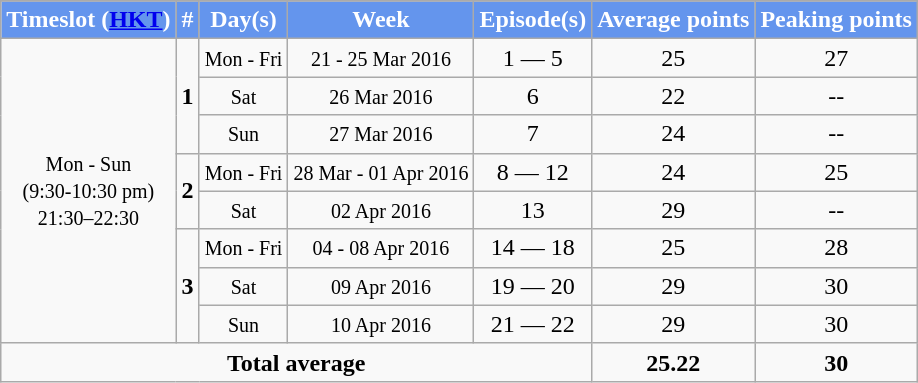<table class="wikitable" style="text-align:center;">
<tr style="background:cornflowerblue; color:white" align="center">
</tr>
<tr>
<th style="background:cornflowerblue; color:white" align="center">Timeslot (<a href='#'>HKT</a>)</th>
<th style="background:cornflowerblue; color:white" align="center">#</th>
<th style="background:cornflowerblue; color:white" align="center">Day(s)</th>
<th style="background:cornflowerblue; color:white" align="center">Week</th>
<th style="background:cornflowerblue; color:white" align="center">Episode(s)</th>
<th style="background:cornflowerblue; color:white" align="center">Average points</th>
<th style="background:cornflowerblue; color:white" align="center">Peaking points</th>
</tr>
<tr>
<td rowspan="8"><small>Mon - Sun<br>(9:30-10:30 pm)<br>21:30–22:30</small></td>
<td rowspan="3"><strong>1</strong></td>
<td><small>Mon - Fri</small></td>
<td><small>21 - 25 Mar 2016</small></td>
<td>1 — 5</td>
<td>25</td>
<td>27</td>
</tr>
<tr>
<td><small>Sat</small></td>
<td><small>26 Mar 2016</small></td>
<td>6</td>
<td>22</td>
<td>--</td>
</tr>
<tr>
<td><small>Sun</small></td>
<td><small>27 Mar 2016</small></td>
<td>7</td>
<td>24</td>
<td>--</td>
</tr>
<tr>
<td rowspan="2"><strong>2</strong></td>
<td><small>Mon - Fri</small></td>
<td><small>28 Mar - 01 Apr 2016</small></td>
<td>8 — 12</td>
<td>24</td>
<td>25</td>
</tr>
<tr>
<td><small>Sat</small></td>
<td><small>02 Apr 2016</small></td>
<td>13</td>
<td>29</td>
<td>--</td>
</tr>
<tr>
<td rowspan="3"><strong>3</strong></td>
<td><small>Mon - Fri</small></td>
<td><small>04 - 08 Apr 2016</small></td>
<td>14 — 18</td>
<td>25</td>
<td>28</td>
</tr>
<tr>
<td><small>Sat</small></td>
<td><small>09 Apr 2016</small></td>
<td>19 — 20</td>
<td>29</td>
<td>30</td>
</tr>
<tr>
<td><small>Sun</small></td>
<td><small>10 Apr 2016</small></td>
<td>21 — 22</td>
<td>29</td>
<td>30</td>
</tr>
<tr>
<td colspan="5"><strong>Total average</strong></td>
<td><strong>25.22</strong></td>
<td><strong>30</strong></td>
</tr>
</table>
